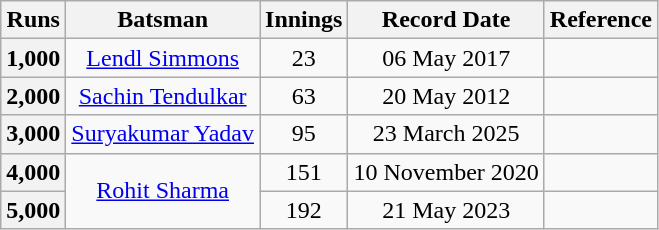<table class="wikitable sortable" style="text-align:center;">
<tr>
<th scope="col" style="text-align:center;">Runs</th>
<th scope="col" style="text-align:center;">Batsman</th>
<th scope="col" style="text-align:center;">Innings</th>
<th scope="col" style="text-align:center;">Record Date</th>
<th scope="col">Reference</th>
</tr>
<tr>
<th scope="row" style="text-align:center;">1,000</th>
<td><a href='#'>Lendl Simmons</a></td>
<td>23</td>
<td>06 May 2017</td>
<td></td>
</tr>
<tr>
<th scope="row" style="text-align:center;">2,000</th>
<td><a href='#'>Sachin Tendulkar</a></td>
<td>63</td>
<td>20 May 2012</td>
<td></td>
</tr>
<tr>
<th scope="row" style="text-align:center;">3,000</th>
<td><a href='#'>Suryakumar Yadav</a></td>
<td>95</td>
<td>23 March 2025</td>
<td></td>
</tr>
<tr>
<th scope="row" style="text-align:center;">4,000</th>
<td rowspan="2"><a href='#'>Rohit Sharma</a></td>
<td>151</td>
<td>10 November 2020</td>
<td></td>
</tr>
<tr>
<th>5,000</th>
<td>192</td>
<td>21 May 2023</td>
<td></td>
</tr>
</table>
